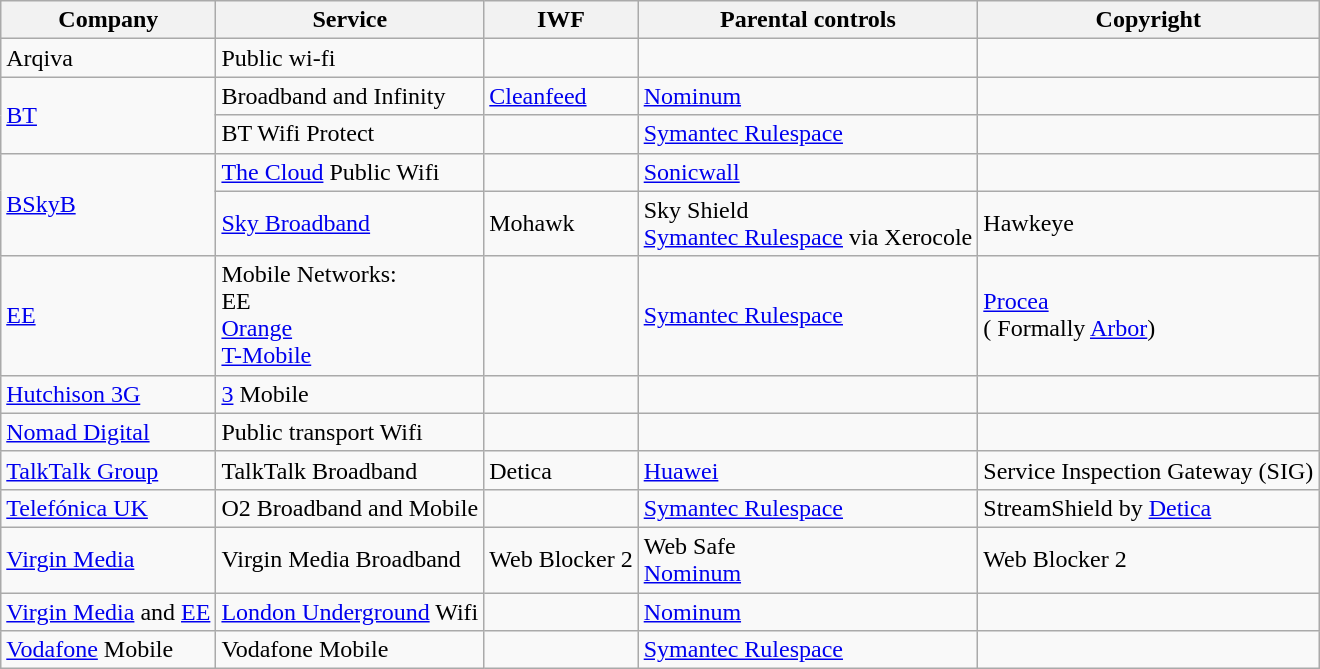<table class="wikitable sortable">
<tr>
<th>Company</th>
<th>Service</th>
<th>IWF</th>
<th>Parental controls</th>
<th>Copyright</th>
</tr>
<tr>
<td>Arqiva</td>
<td>Public wi-fi</td>
<td></td>
<td></td>
<td></td>
</tr>
<tr>
<td rowspan="2"><a href='#'>BT</a></td>
<td>Broadband and Infinity</td>
<td><a href='#'>Cleanfeed</a></td>
<td><a href='#'>Nominum</a></td>
<td></td>
</tr>
<tr>
<td>BT Wifi Protect</td>
<td></td>
<td><a href='#'>Symantec Rulespace</a></td>
<td></td>
</tr>
<tr>
<td rowspan="2"><a href='#'>BSkyB</a></td>
<td><a href='#'>The Cloud</a> Public Wifi</td>
<td></td>
<td><a href='#'>Sonicwall</a></td>
</tr>
<tr>
<td><a href='#'>Sky Broadband</a></td>
<td>Mohawk</td>
<td>Sky Shield<br><a href='#'>Symantec Rulespace</a> via Xerocole</td>
<td>Hawkeye</td>
</tr>
<tr>
<td><a href='#'>EE</a></td>
<td>Mobile Networks:<br> EE<br><a href='#'>Orange</a><br><a href='#'>T-Mobile</a></td>
<td></td>
<td><a href='#'>Symantec Rulespace</a></td>
<td><a href='#'>Procea</a><br>( Formally <a href='#'>Arbor</a>)</td>
</tr>
<tr>
<td><a href='#'>Hutchison 3G</a></td>
<td><a href='#'>3</a> Mobile</td>
<td></td>
<td></td>
<td></td>
</tr>
<tr>
<td><a href='#'>Nomad Digital</a></td>
<td>Public transport Wifi</td>
<td></td>
<td></td>
<td></td>
</tr>
<tr>
<td><a href='#'>TalkTalk Group</a></td>
<td>TalkTalk Broadband</td>
<td>Detica</td>
<td><a href='#'>Huawei</a></td>
<td>Service Inspection Gateway (SIG)</td>
</tr>
<tr>
<td><a href='#'>Telefónica UK</a></td>
<td>O2 Broadband and Mobile</td>
<td></td>
<td><a href='#'>Symantec Rulespace</a></td>
<td>StreamShield by <a href='#'>Detica</a></td>
</tr>
<tr>
<td><a href='#'>Virgin Media</a></td>
<td>Virgin Media Broadband</td>
<td>Web Blocker 2</td>
<td>Web Safe<br><a href='#'>Nominum</a></td>
<td>Web Blocker 2</td>
</tr>
<tr>
<td><a href='#'>Virgin Media</a> and <a href='#'>EE</a></td>
<td><a href='#'>London Underground</a> Wifi</td>
<td></td>
<td><a href='#'>Nominum</a></td>
<td></td>
</tr>
<tr>
<td><a href='#'>Vodafone</a> Mobile</td>
<td>Vodafone Mobile</td>
<td></td>
<td><a href='#'>Symantec Rulespace</a></td>
<td></td>
</tr>
</table>
